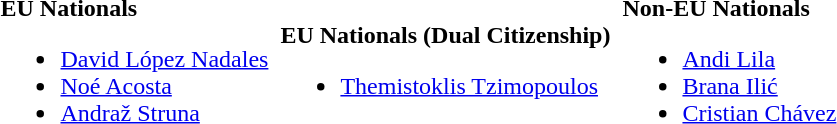<table>
<tr>
<td><strong>EU Nationals</strong><br><ul><li>  <a href='#'>David López Nadales</a></li><li>  <a href='#'>Noé Acosta</a></li><li>  <a href='#'>Andraž Struna</a></li></ul></td>
<td></td>
<td><strong>EU Nationals (Dual Citizenship)</strong><br><ul><li>   <a href='#'>Themistoklis Tzimopoulos</a></li></ul></td>
<td></td>
<td><strong>Non-EU Nationals</strong><br><ul><li> <a href='#'>Andi Lila</a></li><li> <a href='#'>Brana Ilić</a></li><li> <a href='#'>Cristian Chávez</a></li></ul></td>
<td></td>
</tr>
</table>
